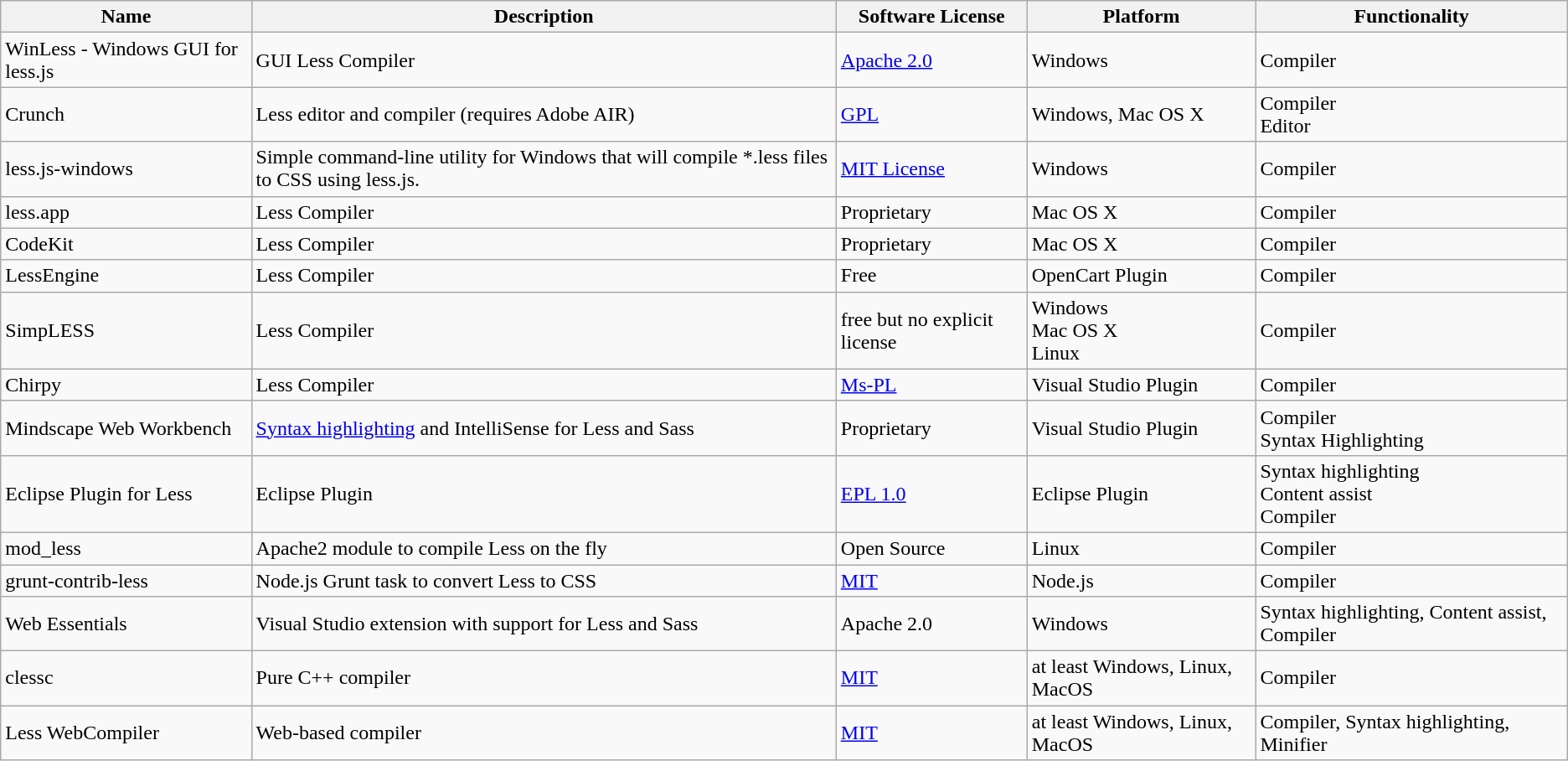<table class="wikitable sortable">
<tr>
<th>Name</th>
<th>Description</th>
<th>Software License</th>
<th>Platform</th>
<th>Functionality</th>
</tr>
<tr>
<td>WinLess - Windows GUI for less.js</td>
<td>GUI Less Compiler</td>
<td><a href='#'>Apache 2.0</a></td>
<td>Windows</td>
<td>Compiler</td>
</tr>
<tr>
<td>Crunch</td>
<td>Less editor and compiler (requires Adobe AIR)</td>
<td><a href='#'>GPL</a></td>
<td>Windows, Mac OS X</td>
<td>Compiler<br>Editor</td>
</tr>
<tr>
<td>less.js-windows</td>
<td>Simple command-line utility for Windows that will compile *.less files to CSS using less.js.</td>
<td><a href='#'>MIT License</a></td>
<td>Windows</td>
<td>Compiler</td>
</tr>
<tr>
<td>less.app</td>
<td>Less Compiler</td>
<td>Proprietary</td>
<td>Mac OS X</td>
<td>Compiler</td>
</tr>
<tr>
<td>CodeKit</td>
<td>Less Compiler</td>
<td>Proprietary</td>
<td>Mac OS X</td>
<td>Compiler</td>
</tr>
<tr>
<td>LessEngine</td>
<td>Less Compiler</td>
<td>Free</td>
<td>OpenCart Plugin</td>
<td>Compiler</td>
</tr>
<tr>
<td>SimpLESS</td>
<td>Less Compiler</td>
<td>free but no explicit license</td>
<td>Windows<br>Mac OS X<br>Linux</td>
<td>Compiler</td>
</tr>
<tr>
<td>Chirpy</td>
<td>Less Compiler</td>
<td><a href='#'>Ms-PL</a></td>
<td>Visual Studio Plugin</td>
<td>Compiler</td>
</tr>
<tr>
<td>Mindscape Web Workbench</td>
<td><a href='#'>Syntax highlighting</a> and IntelliSense for Less and Sass</td>
<td>Proprietary</td>
<td>Visual Studio Plugin</td>
<td>Compiler<br>Syntax Highlighting</td>
</tr>
<tr>
<td>Eclipse Plugin for Less</td>
<td>Eclipse Plugin</td>
<td><a href='#'>EPL 1.0</a></td>
<td>Eclipse Plugin</td>
<td>Syntax highlighting<br>Content assist<br>Compiler</td>
</tr>
<tr>
<td>mod_less</td>
<td>Apache2 module to compile Less on the fly</td>
<td>Open Source</td>
<td>Linux</td>
<td>Compiler</td>
</tr>
<tr>
<td>grunt-contrib-less</td>
<td>Node.js Grunt task to convert Less to CSS</td>
<td><a href='#'>MIT</a></td>
<td>Node.js</td>
<td>Compiler</td>
</tr>
<tr>
<td>Web Essentials</td>
<td>Visual Studio extension with support for Less and Sass</td>
<td>Apache 2.0 </td>
<td>Windows</td>
<td>Syntax highlighting, Content assist, Compiler</td>
</tr>
<tr>
<td>clessc</td>
<td>Pure C++ compiler</td>
<td><a href='#'>MIT</a></td>
<td>at least Windows, Linux, MacOS</td>
<td>Compiler</td>
</tr>
<tr>
<td>Less WebCompiler</td>
<td>Web-based compiler</td>
<td><a href='#'>MIT</a></td>
<td>at least Windows, Linux, MacOS</td>
<td>Compiler, Syntax highlighting, Minifier</td>
</tr>
</table>
